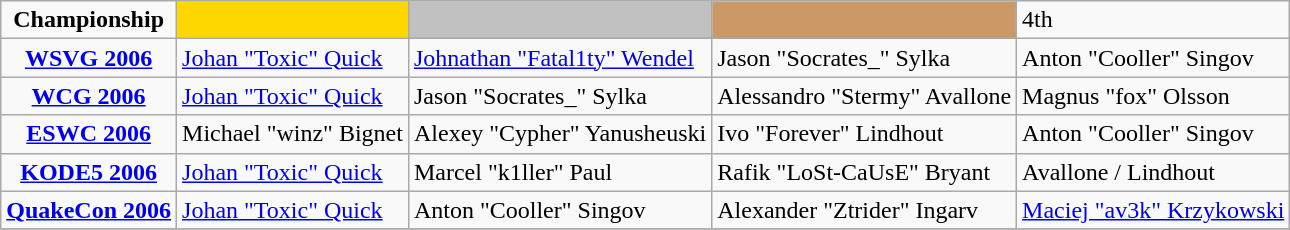<table class="wikitable" style="text-align:left">
<tr>
<td style="text-align:center"><strong>Championship</strong></td>
<td style="text-align:center" bgcolor="gold"></td>
<td style="text-align:center" bgcolor="silver"></td>
<td style="text-align:center" bgcolor="CC9966"></td>
<td>4th</td>
</tr>
<tr>
<td style="text-align:center"><strong><a href='#'>WSVG 2006</a></strong></td>
<td> <a href='#'>Johan "Toxic" Quick</a></td>
<td> <a href='#'>Johnathan "Fatal1ty" Wendel</a></td>
<td> Jason "Socrates_" Sylka</td>
<td> Anton "Cooller" Singov</td>
</tr>
<tr>
<td style="text-align:center"><strong><a href='#'>WCG 2006</a></strong></td>
<td> <a href='#'>Johan "Toxic" Quick</a></td>
<td> Jason "Socrates_" Sylka</td>
<td> Alessandro "Stermy" Avallone</td>
<td> Magnus "fox" Olsson</td>
</tr>
<tr>
<td style="text-align:center"><strong><a href='#'>ESWC 2006</a></strong></td>
<td> Michael "winz" Bignet</td>
<td> Alexey "Cypher" Yanusheuski</td>
<td> Ivo "Forever" Lindhout</td>
<td> Anton "Cooller" Singov</td>
</tr>
<tr>
<td style="text-align:center"><strong><a href='#'>KODE5 2006</a></strong></td>
<td> <a href='#'>Johan "Toxic" Quick</a></td>
<td> Marcel "k1ller" Paul</td>
<td> Rafik "LoSt-CaUsE" Bryant</td>
<td> Avallone /  Lindhout</td>
</tr>
<tr>
<td style="text-align:center"><strong><a href='#'>QuakeCon 2006</a></strong></td>
<td> <a href='#'>Johan "Toxic" Quick</a></td>
<td> Anton "Cooller" Singov</td>
<td> Alexander "Ztrider" Ingarv</td>
<td> <a href='#'>Maciej "av3k" Krzykowski</a></td>
</tr>
<tr>
</tr>
</table>
